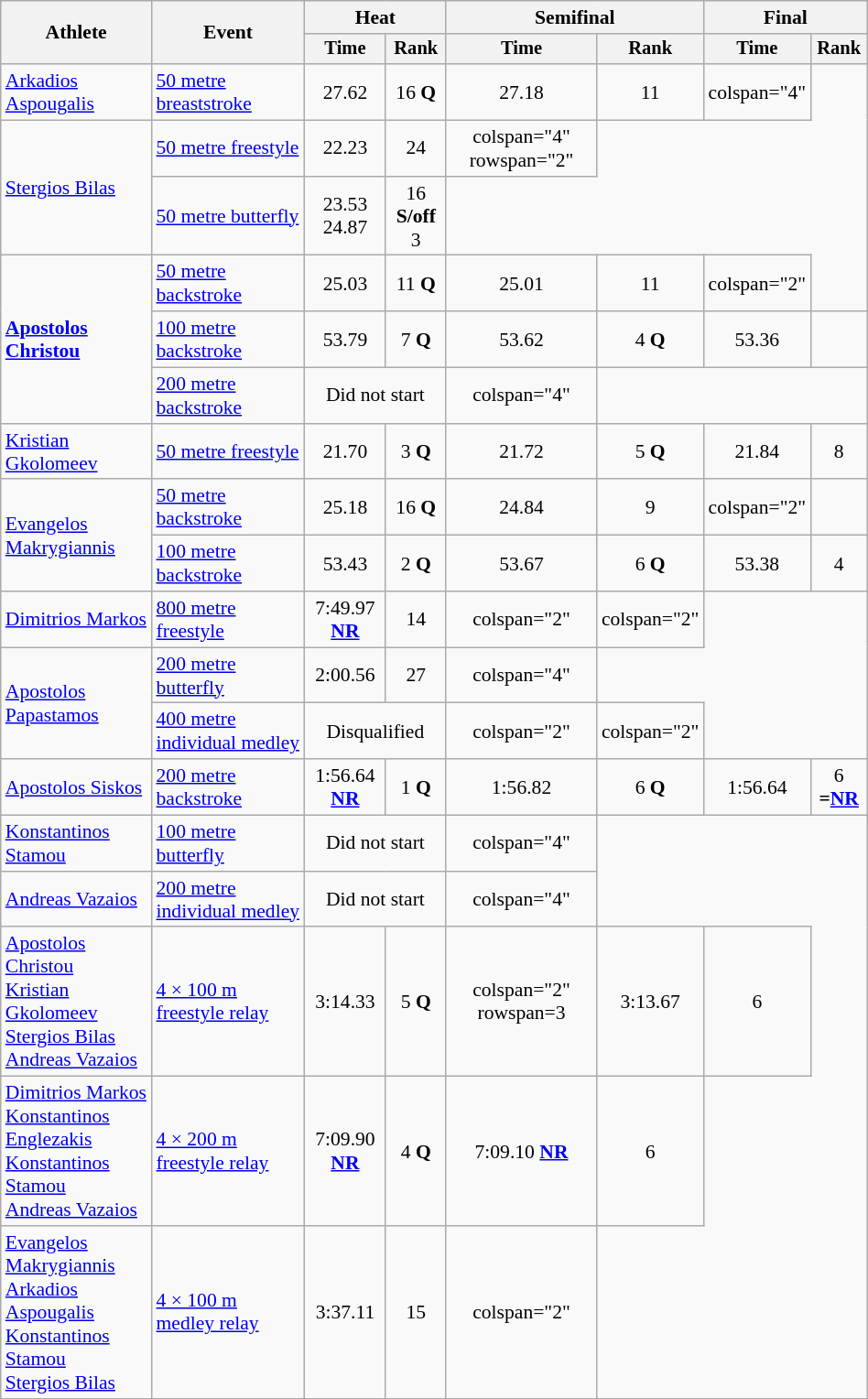<table class="wikitable" style="text-align:center; font-size:90%; width:50%;">
<tr>
<th rowspan="2">Athlete</th>
<th rowspan="2">Event</th>
<th colspan="2">Heat</th>
<th colspan="2">Semifinal</th>
<th colspan="2">Final</th>
</tr>
<tr style="font-size:95%">
<th>Time</th>
<th>Rank</th>
<th>Time</th>
<th>Rank</th>
<th>Time</th>
<th>Rank</th>
</tr>
<tr align=center>
<td align=left><a href='#'>Arkadios Aspougalis</a></td>
<td align=left><a href='#'>50 metre breaststroke</a></td>
<td>27.62</td>
<td>16 <strong>Q</strong></td>
<td>27.18</td>
<td>11</td>
<td>colspan="4" </td>
</tr>
<tr align=center>
<td align=left rowspan="2"><a href='#'>Stergios Bilas</a></td>
<td align=left><a href='#'>50 metre freestyle</a></td>
<td>22.23</td>
<td>24</td>
<td>colspan="4" rowspan="2" </td>
</tr>
<tr align=center>
<td align=left><a href='#'>50 metre butterfly</a></td>
<td>23.53<br>24.87</td>
<td>16 <strong>S/off</strong><br>3</td>
</tr>
<tr align=center>
<td align=left rowspan="3"><strong><a href='#'>Apostolos Christou</a></strong></td>
<td align=left><a href='#'>50 metre backstroke</a></td>
<td>25.03</td>
<td>11 <strong>Q</strong></td>
<td>25.01</td>
<td>11</td>
<td>colspan="2" </td>
</tr>
<tr align=center>
<td align=left><a href='#'>100 metre backstroke</a></td>
<td>53.79</td>
<td>7 <strong>Q</strong></td>
<td>53.62</td>
<td>4 <strong>Q</strong></td>
<td>53.36</td>
<td></td>
</tr>
<tr align=center>
<td align=left><a href='#'>200 metre backstroke</a></td>
<td colspan="2">Did not start</td>
<td>colspan="4" </td>
</tr>
<tr align=center>
<td align=left><a href='#'>Kristian Gkolomeev</a></td>
<td align=left><a href='#'>50 metre freestyle</a></td>
<td>21.70</td>
<td>3 <strong>Q</strong></td>
<td>21.72</td>
<td>5 <strong>Q</strong></td>
<td>21.84</td>
<td>8</td>
</tr>
<tr align=center>
<td align=left rowspan="2"><a href='#'>Evangelos Makrygiannis</a></td>
<td align=left><a href='#'>50 metre backstroke</a></td>
<td>25.18</td>
<td>16 <strong>Q</strong></td>
<td>24.84</td>
<td>9</td>
<td>colspan="2"  </td>
</tr>
<tr align=center>
<td align=left><a href='#'>100 metre backstroke</a></td>
<td>53.43</td>
<td>2 <strong>Q</strong></td>
<td>53.67</td>
<td>6 <strong>Q</strong></td>
<td>53.38</td>
<td>4</td>
</tr>
<tr align=center>
<td align=left><a href='#'>Dimitrios Markos</a></td>
<td align=left><a href='#'>800 metre freestyle</a></td>
<td>7:49.97 <strong><a href='#'>NR</a></strong></td>
<td>14</td>
<td>colspan="2"  </td>
<td>colspan="2"  </td>
</tr>
<tr align=center>
<td align=left rowspan="2"><a href='#'>Apostolos Papastamos</a></td>
<td align=left><a href='#'>200 metre butterfly</a></td>
<td>2:00.56</td>
<td>27</td>
<td>colspan="4"  </td>
</tr>
<tr align=center>
<td align=left><a href='#'>400 metre individual medley</a></td>
<td colspan="2">Disqualified</td>
<td>colspan="2"  </td>
<td>colspan="2" </td>
</tr>
<tr align=center>
<td align=left><a href='#'>Apostolos Siskos</a></td>
<td align=left><a href='#'>200 metre backstroke</a></td>
<td>1:56.64 <strong><a href='#'>NR</a></strong></td>
<td>1 <strong>Q</strong></td>
<td>1:56.82</td>
<td>6 <strong>Q</strong></td>
<td>1:56.64</td>
<td>6 <strong>=<a href='#'>NR</a></strong></td>
</tr>
<tr align=center>
<td align=left><a href='#'>Konstantinos Stamou</a></td>
<td align=left><a href='#'>100 metre butterfly</a></td>
<td colspan="2">Did not start</td>
<td>colspan="4" </td>
</tr>
<tr align=center>
<td align=left><a href='#'>Andreas Vazaios</a></td>
<td align=left><a href='#'>200 metre individual medley</a></td>
<td colspan="2">Did not start</td>
<td>colspan="4" </td>
</tr>
<tr>
<td align=left><a href='#'>Apostolos Christou</a> <br><a href='#'>Kristian Gkolomeev</a> <br><a href='#'>Stergios Bilas</a> <br><a href='#'>Andreas Vazaios</a></td>
<td align=left><a href='#'>4 × 100 m freestyle relay</a></td>
<td>3:14.33</td>
<td>5 <strong>Q</strong></td>
<td>colspan="2" rowspan=3 </td>
<td>3:13.67</td>
<td>6</td>
</tr>
<tr>
<td align=left><a href='#'>Dimitrios Markos</a> <br><a href='#'>Konstantinos Englezakis</a> <br><a href='#'>Konstantinos Stamou</a> <br><a href='#'>Andreas Vazaios</a></td>
<td align=left><a href='#'>4 × 200 m freestyle relay</a></td>
<td>7:09.90 <strong><a href='#'>NR</a></strong></td>
<td>4 <strong>Q</strong></td>
<td>7:09.10 <strong><a href='#'>NR</a></strong></td>
<td>6</td>
</tr>
<tr>
<td align=left><a href='#'>Evangelos Makrygiannis</a> <br><a href='#'>Arkadios Aspougalis</a> <br><a href='#'>Konstantinos Stamou</a><br><a href='#'>Stergios Bilas</a></td>
<td align=left><a href='#'>4 × 100 m medley relay</a></td>
<td>3:37.11</td>
<td>15</td>
<td>colspan="2" </td>
</tr>
</table>
